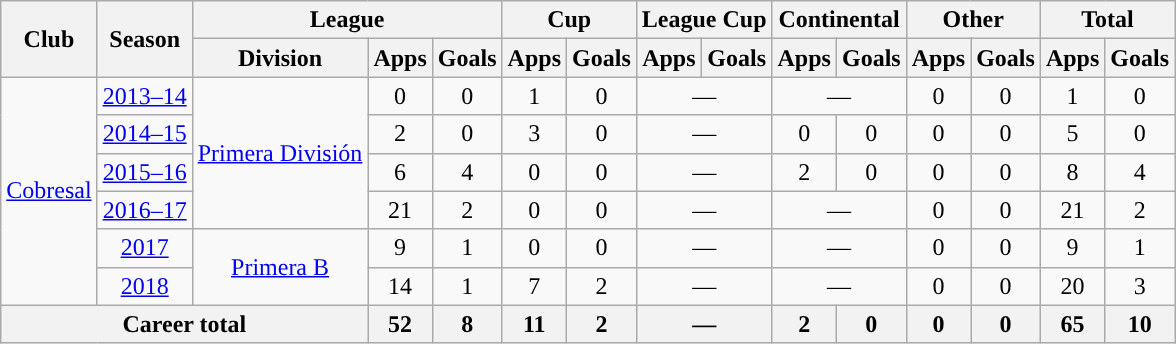<table class="wikitable" style="text-align:center">
<tr>
<th rowspan="2">Club</th>
<th rowspan="2">Season</th>
<th colspan="3">League</th>
<th colspan="2">Cup</th>
<th colspan="2">League Cup</th>
<th colspan="2">Continental</th>
<th colspan="2">Other</th>
<th colspan="2">Total</th>
</tr>
<tr>
<th>Division</th>
<th>Apps</th>
<th>Goals</th>
<th>Apps</th>
<th>Goals</th>
<th>Apps</th>
<th>Goals</th>
<th>Apps</th>
<th>Goals</th>
<th>Apps</th>
<th>Goals</th>
<th>Apps</th>
<th>Goals</th>
</tr>
<tr>
<td rowspan="6"><a href='#'>Cobresal</a></td>
<td><a href='#'>2013–14</a></td>
<td rowspan="4"><a href='#'>Primera División</a></td>
<td>0</td>
<td>0</td>
<td>1</td>
<td>0</td>
<td colspan="2">—</td>
<td colspan="2">—</td>
<td>0</td>
<td>0</td>
<td>1</td>
<td>0</td>
</tr>
<tr>
<td><a href='#'>2014–15</a></td>
<td>2</td>
<td>0</td>
<td>3</td>
<td>0</td>
<td colspan="2">—</td>
<td>0</td>
<td>0</td>
<td>0</td>
<td>0</td>
<td>5</td>
<td>0</td>
</tr>
<tr>
<td><a href='#'>2015–16</a></td>
<td>6</td>
<td>4</td>
<td>0</td>
<td>0</td>
<td colspan="2">—</td>
<td>2</td>
<td>0</td>
<td>0</td>
<td>0</td>
<td>8</td>
<td>4</td>
</tr>
<tr>
<td><a href='#'>2016–17</a></td>
<td>21</td>
<td>2</td>
<td>0</td>
<td>0</td>
<td colspan="2">—</td>
<td colspan="2">—</td>
<td>0</td>
<td>0</td>
<td>21</td>
<td>2</td>
</tr>
<tr>
<td><a href='#'>2017</a></td>
<td rowspan="2"><a href='#'>Primera B</a></td>
<td>9</td>
<td>1</td>
<td>0</td>
<td>0</td>
<td colspan="2">—</td>
<td colspan="2">—</td>
<td>0</td>
<td>0</td>
<td>9</td>
<td>1</td>
</tr>
<tr>
<td><a href='#'>2018</a></td>
<td>14</td>
<td>1</td>
<td>7</td>
<td>2</td>
<td colspan="2">—</td>
<td colspan="2">—</td>
<td>0</td>
<td>0</td>
<td>20</td>
<td>3</td>
</tr>
<tr>
<th colspan="3">Career total</th>
<th>52</th>
<th>8</th>
<th>11</th>
<th>2</th>
<th colspan="2">—</th>
<th>2</th>
<th>0</th>
<th>0</th>
<th>0</th>
<th>65</th>
<th>10</th>
</tr>
</table>
